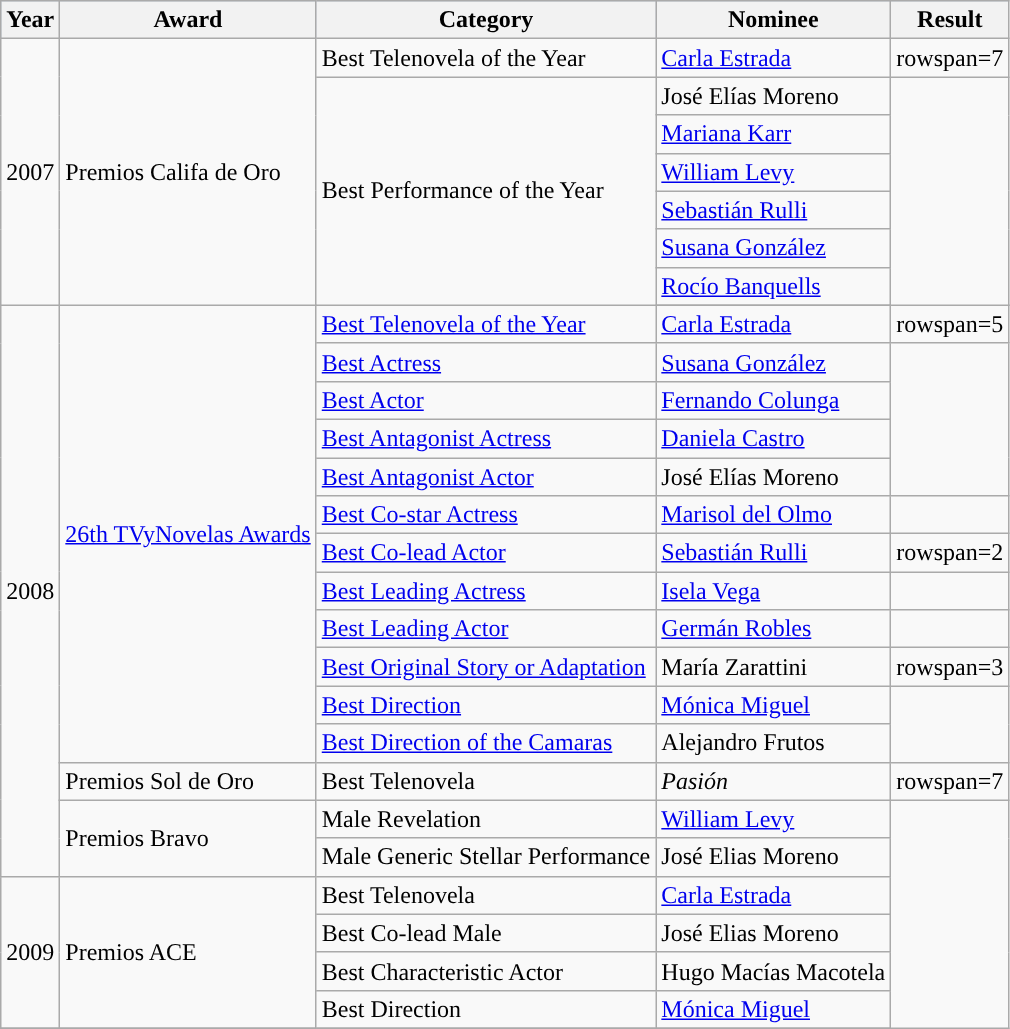<table class="wikitable">
<tr style="background:#b0c4de;">
<th>Year</th>
<th>Award</th>
<th>Category</th>
<th>Nominee</th>
<th>Result</th>
</tr>
<tr>
<td rowspan=7>2007</td>
<td rowspan=7>Premios Califa de Oro</td>
<td>Best Telenovela of the Year</td>
<td><a href='#'>Carla Estrada</a></td>
<td>rowspan=7 </td>
</tr>
<tr>
<td rowspan=7>Best Performance of the Year</td>
<td>José Elías Moreno</td>
</tr>
<tr>
<td><a href='#'>Mariana Karr</a></td>
</tr>
<tr>
<td><a href='#'>William Levy</a></td>
</tr>
<tr>
<td><a href='#'>Sebastián Rulli</a></td>
</tr>
<tr>
<td><a href='#'>Susana González</a></td>
</tr>
<tr>
<td><a href='#'>Rocío Banquells</a></td>
</tr>
<tr>
<td rowspan=16>2008</td>
<td rowspan=13><a href='#'>26th TVyNovelas Awards</a></td>
</tr>
<tr>
<td><a href='#'>Best Telenovela of the Year</a></td>
<td><a href='#'>Carla Estrada</a></td>
<td>rowspan=5 </td>
</tr>
<tr>
<td><a href='#'>Best Actress</a></td>
<td><a href='#'>Susana González</a></td>
</tr>
<tr>
<td><a href='#'>Best Actor</a></td>
<td><a href='#'>Fernando Colunga</a></td>
</tr>
<tr>
<td><a href='#'>Best Antagonist Actress</a></td>
<td><a href='#'>Daniela Castro</a></td>
</tr>
<tr>
<td><a href='#'>Best Antagonist Actor</a></td>
<td>José Elías Moreno</td>
</tr>
<tr>
<td><a href='#'>Best Co-star Actress</a></td>
<td><a href='#'>Marisol del Olmo</a></td>
<td></td>
</tr>
<tr>
<td><a href='#'>Best Co-lead Actor</a></td>
<td><a href='#'>Sebastián Rulli</a></td>
<td>rowspan=2 </td>
</tr>
<tr>
<td><a href='#'>Best Leading Actress</a></td>
<td><a href='#'>Isela Vega</a></td>
</tr>
<tr>
<td><a href='#'>Best Leading Actor</a></td>
<td><a href='#'>Germán Robles</a></td>
<td></td>
</tr>
<tr>
<td><a href='#'>Best Original Story or Adaptation</a></td>
<td>María Zarattini</td>
<td>rowspan=3 </td>
</tr>
<tr>
<td><a href='#'>Best Direction</a></td>
<td><a href='#'>Mónica Miguel</a></td>
</tr>
<tr>
<td><a href='#'>Best Direction of the Camaras</a></td>
<td>Alejandro Frutos</td>
</tr>
<tr>
<td>Premios Sol de Oro</td>
<td>Best Telenovela</td>
<td><em>Pasión</em></td>
<td>rowspan=7 </td>
</tr>
<tr>
<td rowspan=2>Premios Bravo</td>
<td>Male Revelation</td>
<td><a href='#'>William Levy</a></td>
</tr>
<tr>
<td>Male Generic Stellar Performance</td>
<td>José Elias Moreno</td>
</tr>
<tr>
<td rowspan=4>2009</td>
<td rowspan=4>Premios ACE</td>
<td>Best Telenovela</td>
<td><a href='#'>Carla Estrada</a></td>
</tr>
<tr>
<td>Best Co-lead Male</td>
<td>José Elias Moreno</td>
</tr>
<tr>
<td>Best Characteristic Actor</td>
<td>Hugo Macías Macotela</td>
</tr>
<tr>
<td>Best Direction</td>
<td><a href='#'>Mónica Miguel</a></td>
</tr>
<tr>
</tr>
</table>
